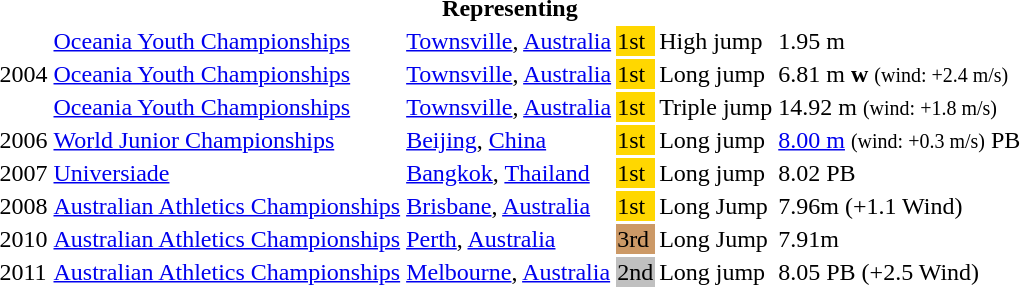<table>
<tr>
<th colspan="6">Representing </th>
</tr>
<tr>
<td rowspan=3>2004</td>
<td><a href='#'>Oceania Youth Championships</a></td>
<td><a href='#'>Townsville</a>, <a href='#'>Australia</a></td>
<td bgcolor=gold>1st</td>
<td>High jump</td>
<td>1.95 m</td>
</tr>
<tr>
<td><a href='#'>Oceania Youth Championships</a></td>
<td><a href='#'>Townsville</a>, <a href='#'>Australia</a></td>
<td bgcolor=gold>1st</td>
<td>Long jump</td>
<td>6.81 m <strong>w</strong> <small>(wind: +2.4 m/s)</small></td>
</tr>
<tr>
<td><a href='#'>Oceania Youth Championships</a></td>
<td><a href='#'>Townsville</a>, <a href='#'>Australia</a></td>
<td bgcolor=gold>1st</td>
<td>Triple jump</td>
<td>14.92 m <small>(wind: +1.8 m/s)</small></td>
</tr>
<tr>
<td>2006</td>
<td><a href='#'>World Junior Championships</a></td>
<td><a href='#'>Beijing</a>, <a href='#'>China</a></td>
<td bgcolor="gold">1st</td>
<td>Long jump</td>
<td><a href='#'>8.00 m</a>  <small>(wind: +0.3 m/s)</small> PB</td>
</tr>
<tr>
<td>2007</td>
<td><a href='#'>Universiade</a></td>
<td><a href='#'>Bangkok</a>, <a href='#'>Thailand</a></td>
<td bgcolor="gold">1st</td>
<td>Long jump</td>
<td>8.02 PB</td>
</tr>
<tr>
<td>2008</td>
<td><a href='#'>Australian Athletics Championships</a></td>
<td><a href='#'>Brisbane</a>, <a href='#'>Australia</a></td>
<td bgcolor="gold">1st</td>
<td>Long Jump</td>
<td>7.96m (+1.1 Wind)</td>
</tr>
<tr>
<td>2010</td>
<td><a href='#'>Australian Athletics Championships</a></td>
<td><a href='#'>Perth</a>, <a href='#'>Australia</a></td>
<td bgcolor="#cc9966">3rd</td>
<td>Long Jump</td>
<td>7.91m</td>
</tr>
<tr>
<td>2011</td>
<td><a href='#'>Australian Athletics Championships</a></td>
<td><a href='#'>Melbourne</a>, <a href='#'>Australia</a></td>
<td bgcolor="silver">2nd</td>
<td>Long jump</td>
<td>8.05 PB (+2.5 Wind)</td>
</tr>
<tr>
</tr>
</table>
